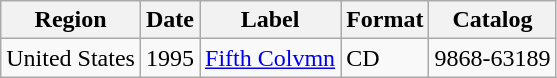<table class="wikitable">
<tr>
<th>Region</th>
<th>Date</th>
<th>Label</th>
<th>Format</th>
<th>Catalog</th>
</tr>
<tr>
<td>United States</td>
<td>1995</td>
<td><a href='#'>Fifth Colvmn</a></td>
<td>CD</td>
<td>9868-63189</td>
</tr>
</table>
